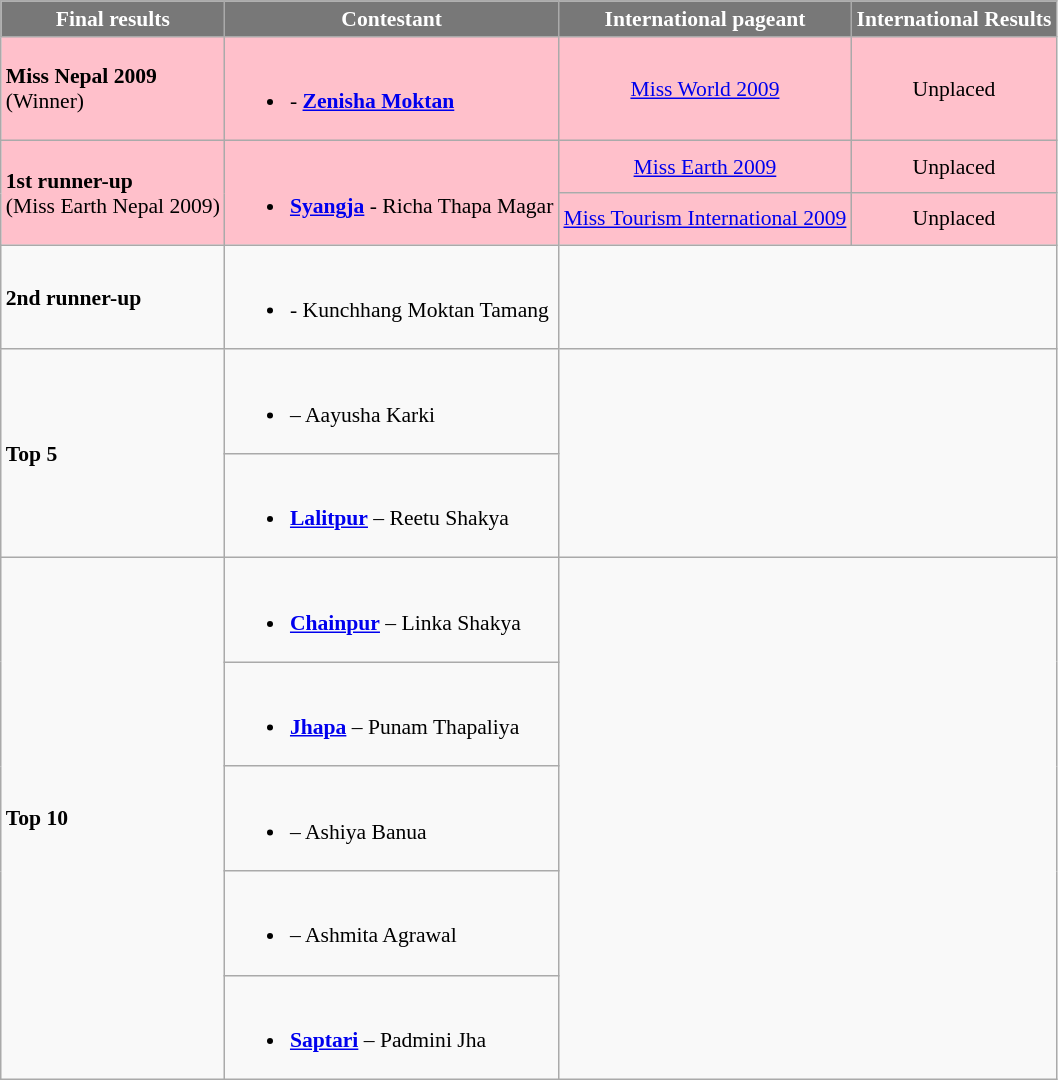<table class="wikitable sortable" style="font-size: 90%">
<tr>
<th style="background-color:#787878;color:#FFFFFF;">Final results</th>
<th style="background-color:#787878;color:#FFFFFF;">Contestant</th>
<th style="background-color:#787878;color:#FFFFFF;">International pageant</th>
<th style="background-color:#787878;color:#FFFFFF;">International Results</th>
</tr>
<tr>
<td style="background:pink;"><strong>Miss Nepal 2009</strong><br>(Winner)</td>
<td style="background:pink;"><br><ul><li><strong></strong> - <strong><a href='#'>Zenisha Moktan</a></strong></li></ul></td>
<td style="background:pink; text-align:center;"><a href='#'>Miss World 2009</a></td>
<td style="background:pink; text-align:center;">Unplaced</td>
</tr>
<tr>
<td rowspan="2"  style="background:pink;"><strong>1st runner-up</strong><br>(Miss Earth Nepal 2009)</td>
<td rowspan="2"  style="background:pink;"><br><ul><li><strong> <a href='#'>Syangja</a></strong> - Richa Thapa Magar</li></ul></td>
<td style="background:pink; text-align:center;"><a href='#'>Miss Earth 2009</a></td>
<td style="background:pink; text-align:center;">Unplaced</td>
</tr>
<tr>
<td style="background:pink; text-align:center;"><a href='#'>Miss Tourism International 2009</a></td>
<td style="background:pink; text-align:center;">Unplaced</td>
</tr>
<tr>
<td><strong>2nd runner-up</strong></td>
<td><br><ul><li><strong></strong> - Kunchhang Moktan Tamang</li></ul></td>
</tr>
<tr>
<td rowspan="2"><strong>Top 5</strong></td>
<td><br><ul><li><strong></strong> – Aayusha Karki</li></ul></td>
<td colspan="2" rowspan="2"></td>
</tr>
<tr>
<td><br><ul><li><strong> <a href='#'>Lalitpur</a></strong> – Reetu Shakya</li></ul></td>
</tr>
<tr>
<td rowspan="5"><strong>Top 10</strong></td>
<td><br><ul><li><strong> <a href='#'>Chainpur</a></strong> – Linka Shakya</li></ul></td>
<td colspan="2" rowspan="5"></td>
</tr>
<tr>
<td><br><ul><li><strong> <a href='#'>Jhapa</a></strong> – Punam Thapaliya</li></ul></td>
</tr>
<tr>
<td><br><ul><li><strong></strong> – Ashiya Banua</li></ul></td>
</tr>
<tr>
<td><br><ul><li><strong></strong> – Ashmita Agrawal</li></ul></td>
</tr>
<tr>
<td><br><ul><li><strong> <a href='#'>Saptari</a></strong> – Padmini Jha</li></ul></td>
</tr>
</table>
